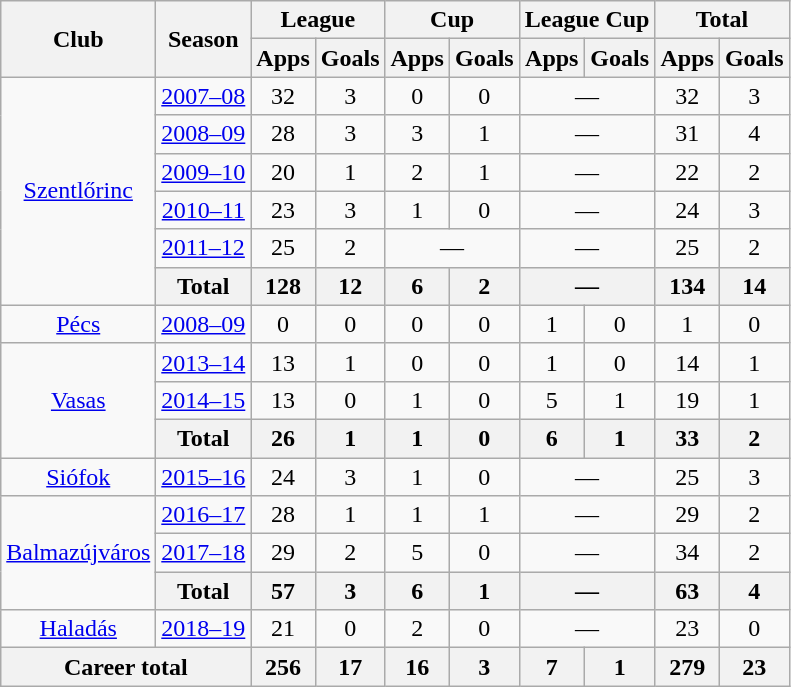<table class="wikitable" style="text-align: center;">
<tr>
<th rowspan="2">Club</th>
<th rowspan="2">Season</th>
<th colspan="2">League</th>
<th colspan="2">Cup</th>
<th colspan="2">League Cup</th>
<th colspan="2">Total</th>
</tr>
<tr>
<th>Apps</th>
<th>Goals</th>
<th>Apps</th>
<th>Goals</th>
<th>Apps</th>
<th>Goals</th>
<th>Apps</th>
<th>Goals</th>
</tr>
<tr>
<td rowspan="6"><a href='#'>Szentlőrinc</a></td>
<td><a href='#'>2007–08</a></td>
<td>32</td>
<td>3</td>
<td>0</td>
<td>0</td>
<td colspan="2">—</td>
<td>32</td>
<td>3</td>
</tr>
<tr>
<td><a href='#'>2008–09</a></td>
<td>28</td>
<td>3</td>
<td>3</td>
<td>1</td>
<td colspan="2">—</td>
<td>31</td>
<td>4</td>
</tr>
<tr>
<td><a href='#'>2009–10</a></td>
<td>20</td>
<td>1</td>
<td>2</td>
<td>1</td>
<td colspan="2">—</td>
<td>22</td>
<td>2</td>
</tr>
<tr>
<td><a href='#'>2010–11</a></td>
<td>23</td>
<td>3</td>
<td>1</td>
<td>0</td>
<td colspan="2">—</td>
<td>24</td>
<td>3</td>
</tr>
<tr>
<td><a href='#'>2011–12</a></td>
<td>25</td>
<td>2</td>
<td colspan="2">—</td>
<td colspan="2">—</td>
<td>25</td>
<td>2</td>
</tr>
<tr>
<th>Total</th>
<th>128</th>
<th>12</th>
<th>6</th>
<th>2</th>
<th colspan="2">—</th>
<th>134</th>
<th>14</th>
</tr>
<tr>
<td><a href='#'>Pécs</a></td>
<td><a href='#'>2008–09</a></td>
<td>0</td>
<td>0</td>
<td>0</td>
<td>0</td>
<td>1</td>
<td>0</td>
<td>1</td>
<td>0</td>
</tr>
<tr>
<td rowspan="3"><a href='#'>Vasas</a></td>
<td><a href='#'>2013–14</a></td>
<td>13</td>
<td>1</td>
<td>0</td>
<td>0</td>
<td>1</td>
<td>0</td>
<td>14</td>
<td>1</td>
</tr>
<tr>
<td><a href='#'>2014–15</a></td>
<td>13</td>
<td>0</td>
<td>1</td>
<td>0</td>
<td>5</td>
<td>1</td>
<td>19</td>
<td>1</td>
</tr>
<tr>
<th>Total</th>
<th>26</th>
<th>1</th>
<th>1</th>
<th>0</th>
<th>6</th>
<th>1</th>
<th>33</th>
<th>2</th>
</tr>
<tr>
<td><a href='#'>Siófok</a></td>
<td><a href='#'>2015–16</a></td>
<td>24</td>
<td>3</td>
<td>1</td>
<td>0</td>
<td colspan="2">—</td>
<td>25</td>
<td>3</td>
</tr>
<tr>
<td rowspan="3"><a href='#'>Balmazújváros</a></td>
<td><a href='#'>2016–17</a></td>
<td>28</td>
<td>1</td>
<td>1</td>
<td>1</td>
<td colspan="2">—</td>
<td>29</td>
<td>2</td>
</tr>
<tr>
<td><a href='#'>2017–18</a></td>
<td>29</td>
<td>2</td>
<td>5</td>
<td>0</td>
<td colspan="2">—</td>
<td>34</td>
<td>2</td>
</tr>
<tr>
<th>Total</th>
<th>57</th>
<th>3</th>
<th>6</th>
<th>1</th>
<th colspan="2">—</th>
<th>63</th>
<th>4</th>
</tr>
<tr>
<td><a href='#'>Haladás</a></td>
<td><a href='#'>2018–19</a></td>
<td>21</td>
<td>0</td>
<td>2</td>
<td>0</td>
<td colspan="2">—</td>
<td>23</td>
<td>0</td>
</tr>
<tr>
<th colspan="2">Career total</th>
<th>256</th>
<th>17</th>
<th>16</th>
<th>3</th>
<th>7</th>
<th>1</th>
<th>279</th>
<th>23</th>
</tr>
</table>
